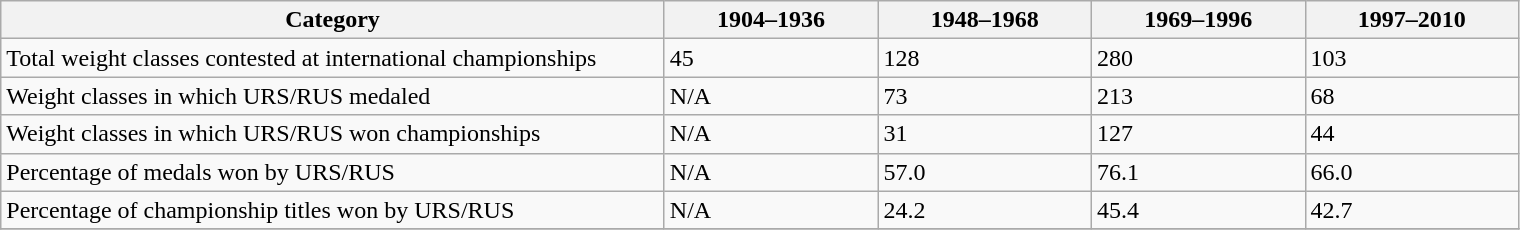<table class="wikitable sortable" style="font-size: 100%">
<tr>
<th width=435>Category</th>
<th width=135>1904–1936</th>
<th width=135>1948–1968</th>
<th width=135>1969–1996</th>
<th width=135>1997–2010</th>
</tr>
<tr>
<td>Total weight classes contested at international championships</td>
<td>45</td>
<td>128</td>
<td>280</td>
<td>103</td>
</tr>
<tr>
<td>Weight classes in which URS/RUS medaled</td>
<td>N/A</td>
<td>73</td>
<td>213</td>
<td>68</td>
</tr>
<tr>
<td>Weight classes in which URS/RUS won championships</td>
<td>N/A</td>
<td>31</td>
<td>127</td>
<td>44</td>
</tr>
<tr>
<td>Percentage of medals won by URS/RUS</td>
<td>N/A</td>
<td>57.0</td>
<td>76.1</td>
<td>66.0</td>
</tr>
<tr>
<td>Percentage of championship titles won by URS/RUS</td>
<td>N/A</td>
<td>24.2</td>
<td>45.4</td>
<td>42.7</td>
</tr>
<tr>
</tr>
</table>
